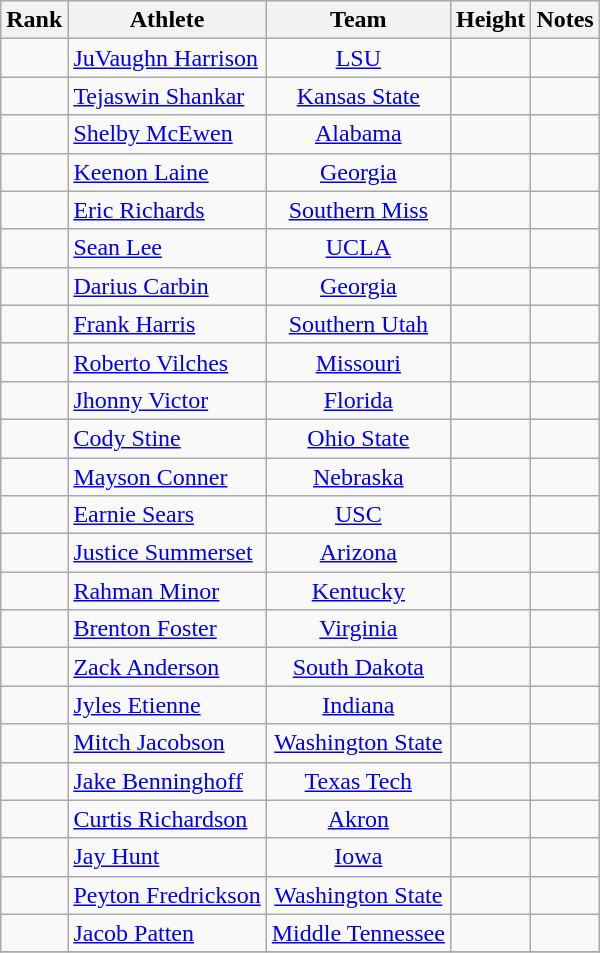<table class="wikitable sortable" style="text-align:center">
<tr>
<th>Rank</th>
<th>Athlete</th>
<th>Team</th>
<th>Height</th>
<th>Notes</th>
</tr>
<tr>
<td></td>
<td align=left> <a href='#'>JuVaughn Harrison</a></td>
<td><a href='#'>LSU</a></td>
<td></td>
<td></td>
</tr>
<tr>
<td></td>
<td align=left> <a href='#'>Tejaswin Shankar</a></td>
<td><a href='#'>Kansas State</a></td>
<td></td>
<td></td>
</tr>
<tr>
<td></td>
<td align=left> <a href='#'>Shelby McEwen</a></td>
<td><a href='#'>Alabama</a></td>
<td></td>
<td></td>
</tr>
<tr>
<td></td>
<td align=left> <a href='#'>Keenon Laine</a></td>
<td><a href='#'>Georgia</a></td>
<td></td>
<td></td>
</tr>
<tr>
<td></td>
<td align=left> <a href='#'>Eric Richards</a></td>
<td><a href='#'>Southern Miss</a></td>
<td></td>
<td></td>
</tr>
<tr>
<td></td>
<td align=left> <a href='#'>Sean Lee</a></td>
<td><a href='#'>UCLA</a></td>
<td></td>
<td></td>
</tr>
<tr>
<td></td>
<td align=left> <a href='#'>Darius Carbin</a></td>
<td><a href='#'>Georgia</a></td>
<td></td>
<td></td>
</tr>
<tr>
<td></td>
<td align=left> <a href='#'>Frank Harris</a></td>
<td><a href='#'>Southern Utah</a></td>
<td></td>
<td></td>
</tr>
<tr>
<td></td>
<td align=left> <a href='#'>Roberto Vilches</a></td>
<td><a href='#'>Missouri</a></td>
<td></td>
<td></td>
</tr>
<tr>
<td></td>
<td align=left> <a href='#'>Jhonny Victor</a></td>
<td><a href='#'>Florida</a></td>
<td></td>
<td></td>
</tr>
<tr>
<td></td>
<td align=left> <a href='#'>Cody Stine</a></td>
<td><a href='#'>Ohio State</a></td>
<td></td>
<td></td>
</tr>
<tr>
<td></td>
<td align=left> <a href='#'>Mayson Conner</a></td>
<td><a href='#'>Nebraska</a></td>
<td></td>
<td></td>
</tr>
<tr>
<td></td>
<td align=left> <a href='#'>Earnie Sears</a></td>
<td><a href='#'>USC</a></td>
<td></td>
<td></td>
</tr>
<tr>
<td></td>
<td align=left> <a href='#'>Justice Summerset</a></td>
<td><a href='#'>Arizona</a></td>
<td></td>
<td></td>
</tr>
<tr>
<td></td>
<td align=left> <a href='#'>Rahman Minor</a></td>
<td><a href='#'>Kentucky</a></td>
<td></td>
<td></td>
</tr>
<tr>
<td></td>
<td align=left> <a href='#'>Brenton Foster</a></td>
<td><a href='#'>Virginia</a></td>
<td></td>
<td></td>
</tr>
<tr>
<td></td>
<td align=left> <a href='#'>Zack Anderson</a></td>
<td><a href='#'>South Dakota</a></td>
<td></td>
<td></td>
</tr>
<tr>
<td></td>
<td align=left> <a href='#'>Jyles Etienne</a></td>
<td><a href='#'>Indiana</a></td>
<td></td>
<td></td>
</tr>
<tr>
<td></td>
<td align=left> <a href='#'>Mitch Jacobson</a></td>
<td><a href='#'>Washington State</a></td>
<td></td>
<td></td>
</tr>
<tr>
<td></td>
<td align=left> <a href='#'>Jake Benninghoff</a></td>
<td><a href='#'>Texas Tech</a></td>
<td></td>
<td></td>
</tr>
<tr>
<td></td>
<td align=left> <a href='#'>Curtis Richardson</a></td>
<td><a href='#'>Akron</a></td>
<td></td>
<td></td>
</tr>
<tr>
<td></td>
<td align=left> <a href='#'>Jay Hunt</a></td>
<td><a href='#'>Iowa</a></td>
<td></td>
<td></td>
</tr>
<tr>
<td></td>
<td align=left> <a href='#'>Peyton Fredrickson</a></td>
<td><a href='#'>Washington State</a></td>
<td></td>
<td></td>
</tr>
<tr>
<td></td>
<td align=left> <a href='#'>Jacob Patten</a></td>
<td><a href='#'>Middle Tennessee</a></td>
<td></td>
<td></td>
</tr>
<tr>
</tr>
</table>
